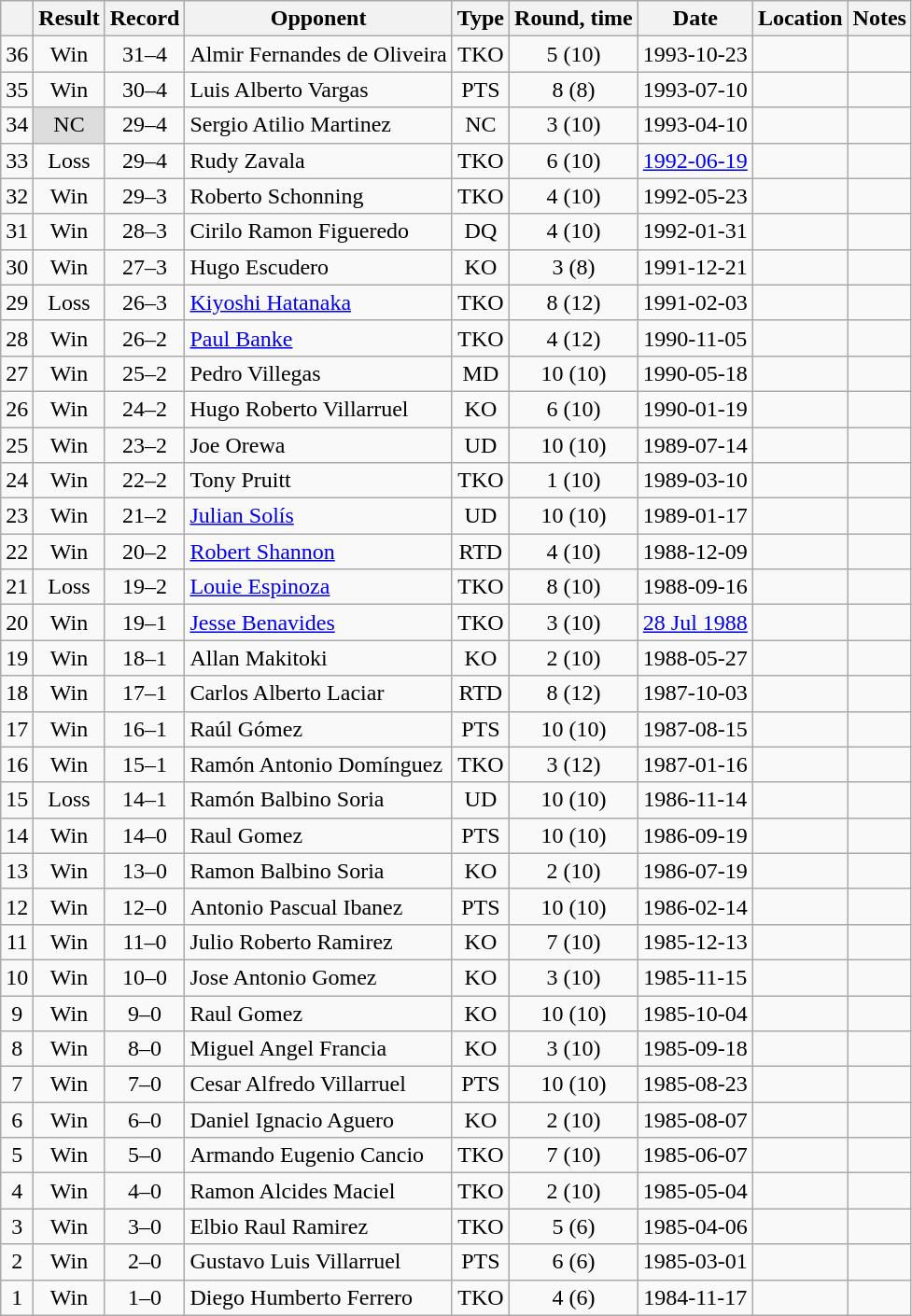<table class=wikitable style=text-align:center>
<tr>
<th></th>
<th>Result</th>
<th>Record</th>
<th>Opponent</th>
<th>Type</th>
<th>Round, time</th>
<th>Date</th>
<th>Location</th>
<th>Notes</th>
</tr>
<tr>
<td>36</td>
<td>Win</td>
<td>31–4 </td>
<td align=left>Almir Fernandes de Oliveira</td>
<td>TKO</td>
<td>5 (10)</td>
<td>1993-10-23</td>
<td align=left></td>
<td align=left></td>
</tr>
<tr>
<td>35</td>
<td>Win</td>
<td>30–4 </td>
<td align=left>Luis Alberto Vargas</td>
<td>PTS</td>
<td>8 (8)</td>
<td>1993-07-10</td>
<td align=left></td>
<td align=left></td>
</tr>
<tr>
<td>34</td>
<td style=background:#DDD>NC</td>
<td>29–4 </td>
<td align=left>Sergio Atilio Martinez</td>
<td>NC</td>
<td>3 (10)</td>
<td>1993-04-10</td>
<td align=left></td>
<td align=left></td>
</tr>
<tr>
<td>33</td>
<td>Loss</td>
<td>29–4</td>
<td align=left>Rudy Zavala</td>
<td>TKO</td>
<td>6 (10)</td>
<td><a href='#'>1992-06-19</a></td>
<td align=left></td>
<td align=left></td>
</tr>
<tr>
<td>32</td>
<td>Win</td>
<td>29–3</td>
<td align=left>Roberto Schonning</td>
<td>TKO</td>
<td>4 (10)</td>
<td>1992-05-23</td>
<td align=left></td>
<td align=left></td>
</tr>
<tr>
<td>31</td>
<td>Win</td>
<td>28–3</td>
<td align=left>Cirilo Ramon Figueredo</td>
<td>DQ</td>
<td>4 (10)</td>
<td>1992-01-31</td>
<td align=left></td>
<td align=left></td>
</tr>
<tr>
<td>30</td>
<td>Win</td>
<td>27–3</td>
<td align=left>Hugo Escudero</td>
<td>KO</td>
<td>3 (8)</td>
<td>1991-12-21</td>
<td align=left></td>
<td align=left></td>
</tr>
<tr>
<td>29</td>
<td>Loss</td>
<td>26–3</td>
<td align=left><a href='#'>Kiyoshi Hatanaka</a></td>
<td>TKO</td>
<td>8 (12)</td>
<td>1991-02-03</td>
<td align=left></td>
<td align=left></td>
</tr>
<tr>
<td>28</td>
<td>Win</td>
<td>26–2</td>
<td align=left><a href='#'>Paul Banke</a></td>
<td>TKO</td>
<td>4 (12)</td>
<td>1990-11-05</td>
<td align=left></td>
<td align=left></td>
</tr>
<tr>
<td>27</td>
<td>Win</td>
<td>25–2</td>
<td align=left>Pedro Villegas</td>
<td>MD</td>
<td>10 (10)</td>
<td>1990-05-18</td>
<td align=left></td>
<td align=left></td>
</tr>
<tr>
<td>26</td>
<td>Win</td>
<td>24–2</td>
<td align=left>Hugo Roberto Villarruel</td>
<td>KO</td>
<td>6 (10)</td>
<td>1990-01-19</td>
<td align=left></td>
<td align=left></td>
</tr>
<tr>
<td>25</td>
<td>Win</td>
<td>23–2</td>
<td align=left>Joe Orewa</td>
<td>UD</td>
<td>10 (10)</td>
<td>1989-07-14</td>
<td align=left></td>
<td align=left></td>
</tr>
<tr>
<td>24</td>
<td>Win</td>
<td>22–2</td>
<td align=left>Tony Pruitt</td>
<td>TKO</td>
<td>1 (10)</td>
<td>1989-03-10</td>
<td align=left></td>
<td align=left></td>
</tr>
<tr>
<td>23</td>
<td>Win</td>
<td>21–2</td>
<td align=left><a href='#'>Julian Solís</a></td>
<td>UD</td>
<td>10 (10)</td>
<td>1989-01-17</td>
<td align=left></td>
<td align=left></td>
</tr>
<tr>
<td>22</td>
<td>Win</td>
<td>20–2</td>
<td align=left><a href='#'>Robert Shannon</a></td>
<td>RTD</td>
<td>4 (10)</td>
<td>1988-12-09</td>
<td align=left></td>
<td align=left></td>
</tr>
<tr>
<td>21</td>
<td>Loss</td>
<td>19–2</td>
<td align=left><a href='#'>Louie Espinoza</a></td>
<td>TKO</td>
<td>8 (10)</td>
<td>1988-09-16</td>
<td align=left></td>
<td align=left></td>
</tr>
<tr>
<td>20</td>
<td>Win</td>
<td>19–1</td>
<td align=left><a href='#'>Jesse Benavides</a></td>
<td>TKO</td>
<td>3 (10)</td>
<td><a href='#'>28 Jul 1988</a></td>
<td align=left></td>
<td align=left></td>
</tr>
<tr>
<td>19</td>
<td>Win</td>
<td>18–1</td>
<td align=left>Allan Makitoki</td>
<td>KO</td>
<td>2 (10)</td>
<td>1988-05-27</td>
<td align=left></td>
<td align=left></td>
</tr>
<tr>
<td>18</td>
<td>Win</td>
<td>17–1</td>
<td align=left>Carlos Alberto Laciar</td>
<td>RTD</td>
<td>8 (12)</td>
<td>1987-10-03</td>
<td align=left></td>
<td align=left></td>
</tr>
<tr>
<td>17</td>
<td>Win</td>
<td>16–1</td>
<td align=left>Raúl Gómez</td>
<td>PTS</td>
<td>10 (10)</td>
<td>1987-08-15</td>
<td align=left></td>
<td align=left></td>
</tr>
<tr>
<td>16</td>
<td>Win</td>
<td>15–1</td>
<td align=left>Ramón Antonio Domínguez</td>
<td>TKO</td>
<td>3 (12)</td>
<td>1987-01-16</td>
<td align=left></td>
<td align=left></td>
</tr>
<tr>
<td>15</td>
<td>Loss</td>
<td>14–1</td>
<td align=left>Ramón Balbino Soria</td>
<td>UD</td>
<td>10 (10)</td>
<td>1986-11-14</td>
<td align=left></td>
<td align=left></td>
</tr>
<tr>
<td>14</td>
<td>Win</td>
<td>14–0</td>
<td align=left>Raul Gomez</td>
<td>PTS</td>
<td>10 (10)</td>
<td>1986-09-19</td>
<td align=left></td>
<td align=left></td>
</tr>
<tr>
<td>13</td>
<td>Win</td>
<td>13–0</td>
<td align=left>Ramon Balbino Soria</td>
<td>KO</td>
<td>2 (10)</td>
<td>1986-07-19</td>
<td align=left></td>
<td align=left></td>
</tr>
<tr>
<td>12</td>
<td>Win</td>
<td>12–0</td>
<td align=left>Antonio Pascual Ibanez</td>
<td>PTS</td>
<td>10 (10)</td>
<td>1986-02-14</td>
<td align=left></td>
<td align=left></td>
</tr>
<tr>
<td>11</td>
<td>Win</td>
<td>11–0</td>
<td align=left>Julio Roberto Ramirez</td>
<td>KO</td>
<td>7 (10)</td>
<td>1985-12-13</td>
<td align=left></td>
<td align=left></td>
</tr>
<tr>
<td>10</td>
<td>Win</td>
<td>10–0</td>
<td align=left>Jose Antonio Gomez</td>
<td>KO</td>
<td>3 (10)</td>
<td>1985-11-15</td>
<td align=left></td>
<td align=left></td>
</tr>
<tr>
<td>9</td>
<td>Win</td>
<td>9–0</td>
<td align=left>Raul Gomez</td>
<td>KO</td>
<td>10 (10)</td>
<td>1985-10-04</td>
<td align=left></td>
<td align=left></td>
</tr>
<tr>
<td>8</td>
<td>Win</td>
<td>8–0</td>
<td align=left>Miguel Angel Francia</td>
<td>KO</td>
<td>3 (10)</td>
<td>1985-09-18</td>
<td align=left></td>
<td align=left></td>
</tr>
<tr>
<td>7</td>
<td>Win</td>
<td>7–0</td>
<td align=left>Cesar Alfredo Villarruel</td>
<td>PTS</td>
<td>10 (10)</td>
<td>1985-08-23</td>
<td align=left></td>
<td align=left></td>
</tr>
<tr>
<td>6</td>
<td>Win</td>
<td>6–0</td>
<td align=left>Daniel Ignacio Aguero</td>
<td>KO</td>
<td>2 (10)</td>
<td>1985-08-07</td>
<td align=left></td>
<td align=left></td>
</tr>
<tr>
<td>5</td>
<td>Win</td>
<td>5–0</td>
<td align=left>Armando Eugenio Cancio</td>
<td>TKO</td>
<td>7 (10)</td>
<td>1985-06-07</td>
<td align=left></td>
<td align=left></td>
</tr>
<tr>
<td>4</td>
<td>Win</td>
<td>4–0</td>
<td align=left>Ramon Alcides Maciel</td>
<td>TKO</td>
<td>2 (10)</td>
<td>1985-05-04</td>
<td align=left></td>
<td align=left></td>
</tr>
<tr>
<td>3</td>
<td>Win</td>
<td>3–0</td>
<td align=left>Elbio Raul Ramirez</td>
<td>TKO</td>
<td>5 (6)</td>
<td>1985-04-06</td>
<td align=left></td>
<td align=left></td>
</tr>
<tr>
<td>2</td>
<td>Win</td>
<td>2–0</td>
<td align=left>Gustavo Luis Villarruel</td>
<td>PTS</td>
<td>6 (6)</td>
<td>1985-03-01</td>
<td align=left></td>
<td align=left></td>
</tr>
<tr>
<td>1</td>
<td>Win</td>
<td>1–0</td>
<td align=left>Diego Humberto Ferrero</td>
<td>TKO</td>
<td>4 (6)</td>
<td>1984-11-17</td>
<td align=left></td>
<td align=left></td>
</tr>
</table>
